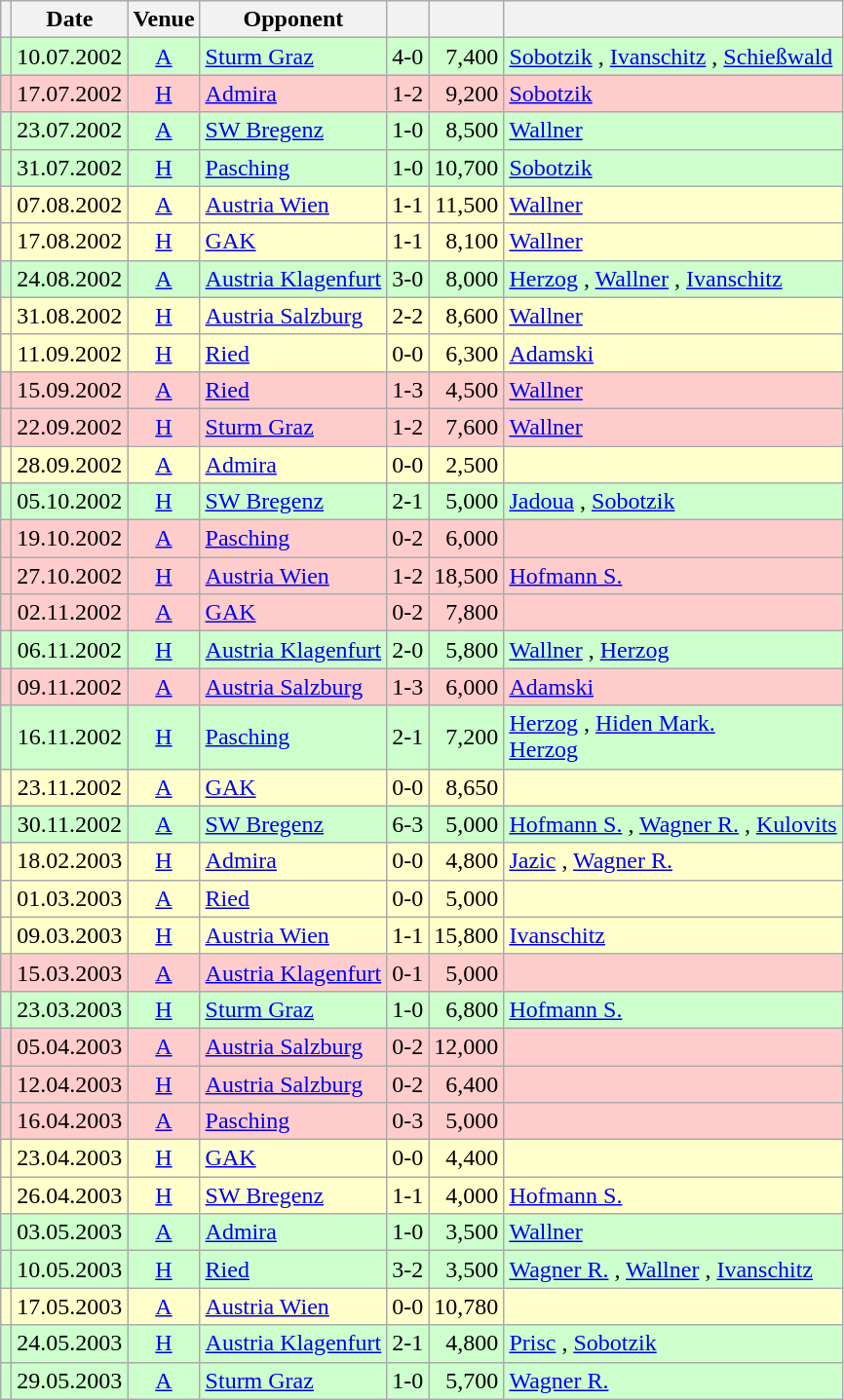<table class="wikitable" Style="text-align: center">
<tr>
<th></th>
<th>Date</th>
<th>Venue</th>
<th>Opponent</th>
<th></th>
<th></th>
<th></th>
</tr>
<tr style="background:#cfc">
<td></td>
<td>10.07.2002</td>
<td><a href='#'>A</a></td>
<td align="left"><a href='#'>Sturm Graz</a></td>
<td>4-0</td>
<td align="right">7,400</td>
<td align="left"><a href='#'>Sobotzik</a> , <a href='#'>Ivanschitz</a>  , <a href='#'>Schießwald</a> </td>
</tr>
<tr style="background:#fcc">
<td></td>
<td>17.07.2002</td>
<td><a href='#'>H</a></td>
<td align="left"><a href='#'>Admira</a></td>
<td>1-2</td>
<td align="right">9,200</td>
<td align="left"><a href='#'>Sobotzik</a> </td>
</tr>
<tr style="background:#cfc">
<td></td>
<td>23.07.2002</td>
<td><a href='#'>A</a></td>
<td align="left"><a href='#'>SW Bregenz</a></td>
<td>1-0</td>
<td align="right">8,500</td>
<td align="left"><a href='#'>Wallner</a> </td>
</tr>
<tr style="background:#cfc">
<td></td>
<td>31.07.2002</td>
<td><a href='#'>H</a></td>
<td align="left"><a href='#'>Pasching</a></td>
<td>1-0</td>
<td align="right">10,700</td>
<td align="left"><a href='#'>Sobotzik</a> </td>
</tr>
<tr style="background:#ffc">
<td></td>
<td>07.08.2002</td>
<td><a href='#'>A</a></td>
<td align="left"><a href='#'>Austria Wien</a></td>
<td>1-1</td>
<td align="right">11,500</td>
<td align="left"><a href='#'>Wallner</a> </td>
</tr>
<tr style="background:#ffc">
<td></td>
<td>17.08.2002</td>
<td><a href='#'>H</a></td>
<td align="left"><a href='#'>GAK</a></td>
<td>1-1</td>
<td align="right">8,100</td>
<td align="left"><a href='#'>Wallner</a> </td>
</tr>
<tr style="background:#cfc">
<td></td>
<td>24.08.2002</td>
<td><a href='#'>A</a></td>
<td align="left"><a href='#'>Austria Klagenfurt</a></td>
<td>3-0</td>
<td align="right">8,000</td>
<td align="left"><a href='#'>Herzog</a> , <a href='#'>Wallner</a> , <a href='#'>Ivanschitz</a> </td>
</tr>
<tr style="background:#ffc">
<td></td>
<td>31.08.2002</td>
<td><a href='#'>H</a></td>
<td align="left"><a href='#'>Austria Salzburg</a></td>
<td>2-2</td>
<td align="right">8,600</td>
<td align="left"><a href='#'>Wallner</a>  </td>
</tr>
<tr style="background:#ffc">
<td></td>
<td>11.09.2002</td>
<td><a href='#'>H</a></td>
<td align="left"><a href='#'>Ried</a></td>
<td>0-0</td>
<td align="right">6,300</td>
<td align="left"><a href='#'>Adamski</a> </td>
</tr>
<tr style="background:#fcc">
<td></td>
<td>15.09.2002</td>
<td><a href='#'>A</a></td>
<td align="left"><a href='#'>Ried</a></td>
<td>1-3</td>
<td align="right">4,500</td>
<td align="left"><a href='#'>Wallner</a> </td>
</tr>
<tr style="background:#fcc">
<td></td>
<td>22.09.2002</td>
<td><a href='#'>H</a></td>
<td align="left"><a href='#'>Sturm Graz</a></td>
<td>1-2</td>
<td align="right">7,600</td>
<td align="left"><a href='#'>Wallner</a> </td>
</tr>
<tr style="background:#ffc">
<td></td>
<td>28.09.2002</td>
<td><a href='#'>A</a></td>
<td align="left"><a href='#'>Admira</a></td>
<td>0-0</td>
<td align="right">2,500</td>
<td align="left"></td>
</tr>
<tr style="background:#cfc">
<td></td>
<td>05.10.2002</td>
<td><a href='#'>H</a></td>
<td align="left"><a href='#'>SW Bregenz</a></td>
<td>2-1</td>
<td align="right">5,000</td>
<td align="left"><a href='#'>Jadoua</a> , <a href='#'>Sobotzik</a> </td>
</tr>
<tr style="background:#fcc">
<td></td>
<td>19.10.2002</td>
<td><a href='#'>A</a></td>
<td align="left"><a href='#'>Pasching</a></td>
<td>0-2</td>
<td align="right">6,000</td>
<td align="left"></td>
</tr>
<tr style="background:#fcc">
<td></td>
<td>27.10.2002</td>
<td><a href='#'>H</a></td>
<td align="left"><a href='#'>Austria Wien</a></td>
<td>1-2</td>
<td align="right">18,500</td>
<td align="left"><a href='#'>Hofmann S.</a> </td>
</tr>
<tr style="background:#fcc">
<td></td>
<td>02.11.2002</td>
<td><a href='#'>A</a></td>
<td align="left"><a href='#'>GAK</a></td>
<td>0-2</td>
<td align="right">7,800</td>
<td align="left"></td>
</tr>
<tr style="background:#cfc">
<td></td>
<td>06.11.2002</td>
<td><a href='#'>H</a></td>
<td align="left"><a href='#'>Austria Klagenfurt</a></td>
<td>2-0</td>
<td align="right">5,800</td>
<td align="left"><a href='#'>Wallner</a> , <a href='#'>Herzog</a> </td>
</tr>
<tr style="background:#fcc">
<td></td>
<td>09.11.2002</td>
<td><a href='#'>A</a></td>
<td align="left"><a href='#'>Austria Salzburg</a></td>
<td>1-3</td>
<td align="right">6,000</td>
<td align="left"><a href='#'>Adamski</a> </td>
</tr>
<tr style="background:#cfc">
<td></td>
<td>16.11.2002</td>
<td><a href='#'>H</a></td>
<td align="left"><a href='#'>Pasching</a></td>
<td>2-1</td>
<td align="right">7,200</td>
<td align="left"><a href='#'>Herzog</a> , <a href='#'>Hiden Mark.</a>  <br> <a href='#'>Herzog</a> </td>
</tr>
<tr style="background:#ffc">
<td></td>
<td>23.11.2002</td>
<td><a href='#'>A</a></td>
<td align="left"><a href='#'>GAK</a></td>
<td>0-0</td>
<td align="right">8,650</td>
<td align="left"></td>
</tr>
<tr style="background:#cfc">
<td></td>
<td>30.11.2002</td>
<td><a href='#'>A</a></td>
<td align="left"><a href='#'>SW Bregenz</a></td>
<td>6-3</td>
<td align="right">5,000</td>
<td align="left"><a href='#'>Hofmann S.</a>  , <a href='#'>Wagner R.</a>   , <a href='#'>Kulovits</a> </td>
</tr>
<tr style="background:#ffc">
<td></td>
<td>18.02.2003</td>
<td><a href='#'>H</a></td>
<td align="left"><a href='#'>Admira</a></td>
<td>0-0</td>
<td align="right">4,800</td>
<td align="left"><a href='#'>Jazic</a> , <a href='#'>Wagner R.</a> </td>
</tr>
<tr style="background:#ffc">
<td></td>
<td>01.03.2003</td>
<td><a href='#'>A</a></td>
<td align="left"><a href='#'>Ried</a></td>
<td>0-0</td>
<td align="right">5,000</td>
<td align="left"></td>
</tr>
<tr style="background:#ffc">
<td></td>
<td>09.03.2003</td>
<td><a href='#'>H</a></td>
<td align="left"><a href='#'>Austria Wien</a></td>
<td>1-1</td>
<td align="right">15,800</td>
<td align="left"><a href='#'>Ivanschitz</a> </td>
</tr>
<tr style="background:#fcc">
<td></td>
<td>15.03.2003</td>
<td><a href='#'>A</a></td>
<td align="left"><a href='#'>Austria Klagenfurt</a></td>
<td>0-1</td>
<td align="right">5,000</td>
<td align="left"></td>
</tr>
<tr style="background:#cfc">
<td></td>
<td>23.03.2003</td>
<td><a href='#'>H</a></td>
<td align="left"><a href='#'>Sturm Graz</a></td>
<td>1-0</td>
<td align="right">6,800</td>
<td align="left"><a href='#'>Hofmann S.</a> </td>
</tr>
<tr style="background:#fcc">
<td></td>
<td>05.04.2003</td>
<td><a href='#'>A</a></td>
<td align="left"><a href='#'>Austria Salzburg</a></td>
<td>0-2</td>
<td align="right">12,000</td>
<td align="left"></td>
</tr>
<tr style="background:#fcc">
<td></td>
<td>12.04.2003</td>
<td><a href='#'>H</a></td>
<td align="left"><a href='#'>Austria Salzburg</a></td>
<td>0-2</td>
<td align="right">6,400</td>
<td align="left"></td>
</tr>
<tr style="background:#fcc">
<td></td>
<td>16.04.2003</td>
<td><a href='#'>A</a></td>
<td align="left"><a href='#'>Pasching</a></td>
<td>0-3</td>
<td align="right">5,000</td>
<td align="left"></td>
</tr>
<tr style="background:#ffc">
<td></td>
<td>23.04.2003</td>
<td><a href='#'>H</a></td>
<td align="left"><a href='#'>GAK</a></td>
<td>0-0</td>
<td align="right">4,400</td>
<td align="left"></td>
</tr>
<tr style="background:#ffc">
<td></td>
<td>26.04.2003</td>
<td><a href='#'>H</a></td>
<td align="left"><a href='#'>SW Bregenz</a></td>
<td>1-1</td>
<td align="right">4,000</td>
<td align="left"><a href='#'>Hofmann S.</a> </td>
</tr>
<tr style="background:#cfc">
<td></td>
<td>03.05.2003</td>
<td><a href='#'>A</a></td>
<td align="left"><a href='#'>Admira</a></td>
<td>1-0</td>
<td align="right">3,500</td>
<td align="left"><a href='#'>Wallner</a> </td>
</tr>
<tr style="background:#cfc">
<td></td>
<td>10.05.2003</td>
<td><a href='#'>H</a></td>
<td align="left"><a href='#'>Ried</a></td>
<td>3-2</td>
<td align="right">3,500</td>
<td align="left"><a href='#'>Wagner R.</a> , <a href='#'>Wallner</a> , <a href='#'>Ivanschitz</a> </td>
</tr>
<tr style="background:#ffc">
<td></td>
<td>17.05.2003</td>
<td><a href='#'>A</a></td>
<td align="left"><a href='#'>Austria Wien</a></td>
<td>0-0</td>
<td align="right">10,780</td>
<td align="left"></td>
</tr>
<tr style="background:#cfc">
<td></td>
<td>24.05.2003</td>
<td><a href='#'>H</a></td>
<td align="left"><a href='#'>Austria Klagenfurt</a></td>
<td>2-1</td>
<td align="right">4,800</td>
<td align="left"><a href='#'>Prisc</a> , <a href='#'>Sobotzik</a> </td>
</tr>
<tr style="background:#cfc">
<td></td>
<td>29.05.2003</td>
<td><a href='#'>A</a></td>
<td align="left"><a href='#'>Sturm Graz</a></td>
<td>1-0</td>
<td align="right">5,700</td>
<td align="left"><a href='#'>Wagner R.</a> </td>
</tr>
</table>
